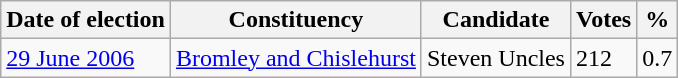<table class="wikitable">
<tr>
<th>Date of election</th>
<th>Constituency</th>
<th>Candidate</th>
<th>Votes</th>
<th>%</th>
</tr>
<tr>
<td><a href='#'>29 June 2006</a></td>
<td><a href='#'>Bromley and Chislehurst</a></td>
<td>Steven Uncles</td>
<td>212</td>
<td>0.7</td>
</tr>
</table>
